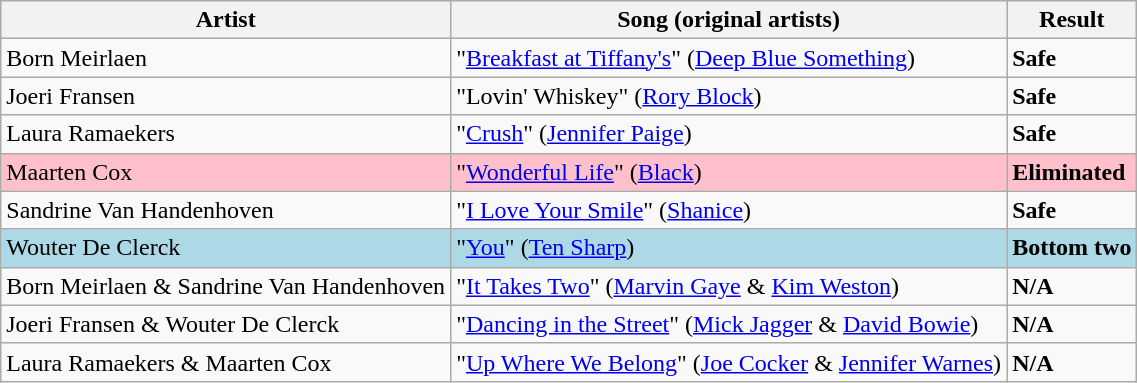<table class=wikitable>
<tr>
<th>Artist</th>
<th>Song (original artists)</th>
<th>Result</th>
</tr>
<tr>
<td>Born Meirlaen</td>
<td>"<a href='#'>Breakfast at Tiffany's</a>" (<a href='#'>Deep Blue Something</a>)</td>
<td><strong>Safe</strong></td>
</tr>
<tr>
<td>Joeri Fransen</td>
<td>"Lovin' Whiskey" (<a href='#'>Rory Block</a>)</td>
<td><strong>Safe</strong></td>
</tr>
<tr>
<td>Laura Ramaekers</td>
<td>"<a href='#'>Crush</a>" (<a href='#'>Jennifer Paige</a>)</td>
<td><strong>Safe</strong></td>
</tr>
<tr style="background:pink;">
<td>Maarten Cox</td>
<td>"<a href='#'>Wonderful Life</a>" (<a href='#'>Black</a>)</td>
<td><strong>Eliminated</strong></td>
</tr>
<tr>
<td>Sandrine Van Handenhoven</td>
<td>"<a href='#'>I Love Your Smile</a>" (<a href='#'>Shanice</a>)</td>
<td><strong>Safe</strong></td>
</tr>
<tr style="background:lightblue;">
<td>Wouter De Clerck</td>
<td>"<a href='#'>You</a>" (<a href='#'>Ten Sharp</a>)</td>
<td><strong>Bottom two</strong></td>
</tr>
<tr>
<td>Born Meirlaen & Sandrine Van Handenhoven</td>
<td>"<a href='#'>It Takes Two</a>" (<a href='#'>Marvin Gaye</a> & <a href='#'>Kim Weston</a>)</td>
<td><strong>N/A</strong></td>
</tr>
<tr>
<td>Joeri Fransen & Wouter De Clerck</td>
<td>"<a href='#'>Dancing in the Street</a>" (<a href='#'>Mick Jagger</a> & <a href='#'>David Bowie</a>)</td>
<td><strong>N/A</strong></td>
</tr>
<tr>
<td>Laura Ramaekers & Maarten Cox</td>
<td>"<a href='#'>Up Where We Belong</a>" (<a href='#'>Joe Cocker</a> & <a href='#'>Jennifer Warnes</a>)</td>
<td><strong>N/A</strong></td>
</tr>
</table>
